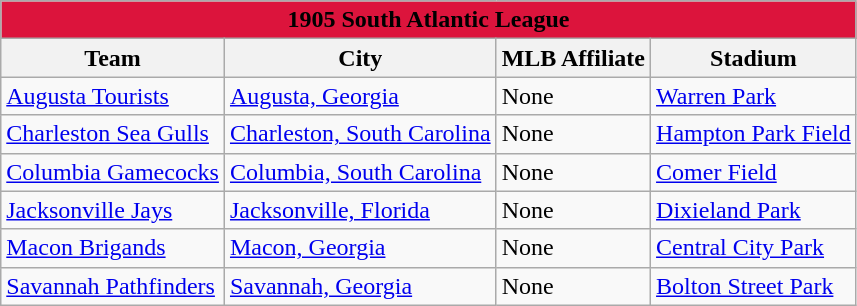<table class="wikitable" style="width:auto">
<tr>
<td bgcolor="#DC143C" align="center" colspan="7"><strong><span>1905 South Atlantic League</span></strong></td>
</tr>
<tr>
<th>Team</th>
<th>City</th>
<th>MLB Affiliate</th>
<th>Stadium</th>
</tr>
<tr>
<td><a href='#'>Augusta Tourists</a></td>
<td><a href='#'>Augusta, Georgia</a></td>
<td>None</td>
<td><a href='#'>Warren Park</a></td>
</tr>
<tr>
<td><a href='#'>Charleston Sea Gulls</a></td>
<td><a href='#'>Charleston, South Carolina</a></td>
<td>None</td>
<td><a href='#'>Hampton Park Field</a></td>
</tr>
<tr>
<td><a href='#'>Columbia Gamecocks</a></td>
<td><a href='#'>Columbia, South Carolina</a></td>
<td>None</td>
<td><a href='#'>Comer Field</a></td>
</tr>
<tr>
<td><a href='#'>Jacksonville Jays</a></td>
<td><a href='#'>Jacksonville, Florida</a></td>
<td>None</td>
<td><a href='#'>Dixieland Park</a></td>
</tr>
<tr>
<td><a href='#'>Macon Brigands</a></td>
<td><a href='#'>Macon, Georgia</a></td>
<td>None</td>
<td><a href='#'>Central City Park</a></td>
</tr>
<tr>
<td><a href='#'>Savannah Pathfinders</a></td>
<td><a href='#'>Savannah, Georgia</a></td>
<td>None</td>
<td><a href='#'>Bolton Street Park</a></td>
</tr>
</table>
